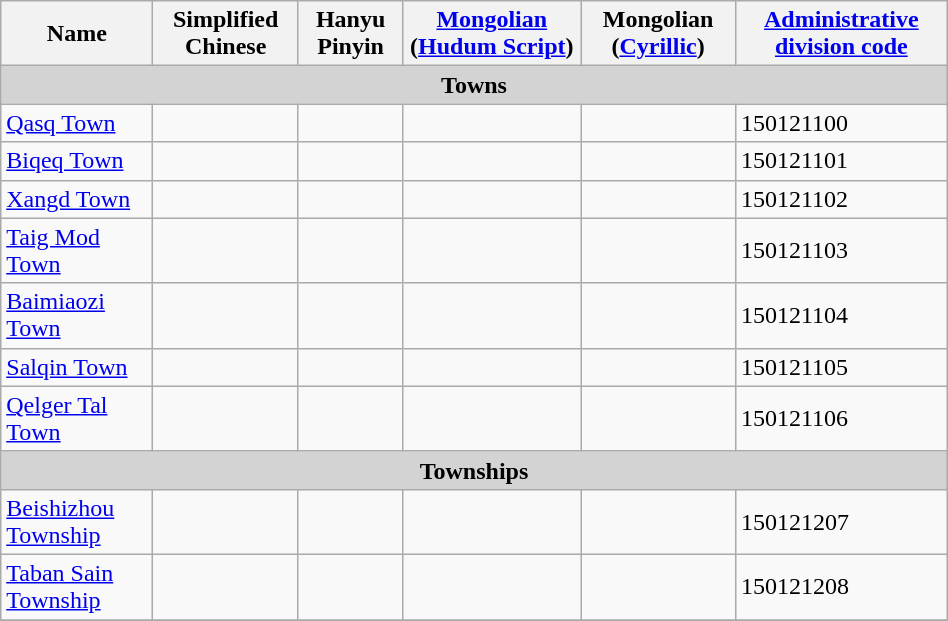<table class="wikitable" align="center" style="width:50%; border="1">
<tr>
<th>Name</th>
<th>Simplified Chinese</th>
<th>Hanyu Pinyin</th>
<th><a href='#'>Mongolian</a> (<a href='#'>Hudum Script</a>)</th>
<th>Mongolian (<a href='#'>Cyrillic</a>)</th>
<th><a href='#'>Administrative division code</a></th>
</tr>
<tr>
<td colspan="6"  style="text-align:center; background:#d3d3d3;"><strong>Towns</strong></td>
</tr>
<tr --------->
<td><a href='#'>Qasq Town</a></td>
<td></td>
<td></td>
<td></td>
<td></td>
<td>150121100</td>
</tr>
<tr>
<td><a href='#'>Biqeq Town</a></td>
<td></td>
<td></td>
<td></td>
<td></td>
<td>150121101</td>
</tr>
<tr>
<td><a href='#'>Xangd Town</a></td>
<td></td>
<td></td>
<td></td>
<td></td>
<td>150121102</td>
</tr>
<tr>
<td><a href='#'>Taig Mod Town</a></td>
<td></td>
<td></td>
<td></td>
<td></td>
<td>150121103</td>
</tr>
<tr>
<td><a href='#'>Baimiaozi Town</a></td>
<td></td>
<td></td>
<td></td>
<td></td>
<td>150121104</td>
</tr>
<tr>
<td><a href='#'>Salqin Town</a></td>
<td></td>
<td></td>
<td></td>
<td></td>
<td>150121105</td>
</tr>
<tr>
<td><a href='#'>Qelger Tal Town</a></td>
<td></td>
<td></td>
<td></td>
<td></td>
<td>150121106</td>
</tr>
<tr>
<td colspan="6"  style="text-align:center; background:#d3d3d3;"><strong>Townships</strong></td>
</tr>
<tr --------->
<td><a href='#'>Beishizhou Township</a></td>
<td></td>
<td></td>
<td></td>
<td></td>
<td>150121207</td>
</tr>
<tr>
<td><a href='#'>Taban Sain Township</a></td>
<td></td>
<td></td>
<td></td>
<td></td>
<td>150121208</td>
</tr>
<tr>
</tr>
</table>
